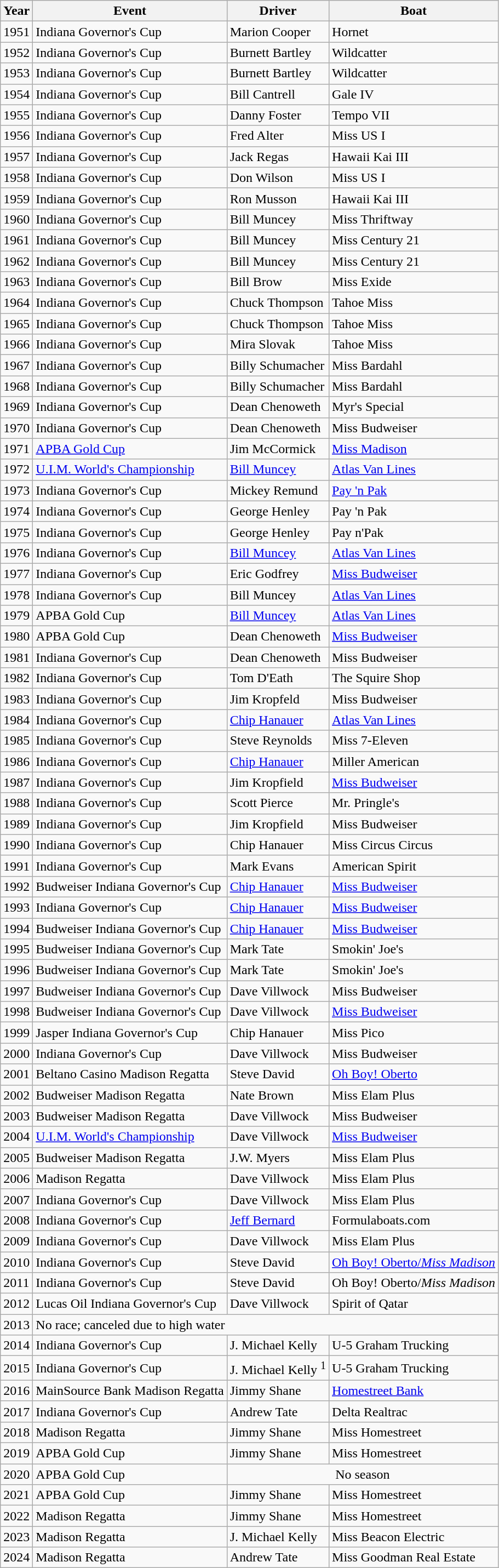<table class="wikitable sortable">
<tr>
<th>Year</th>
<th>Event</th>
<th>Driver</th>
<th>Boat</th>
</tr>
<tr>
<td>1951</td>
<td>Indiana Governor's Cup</td>
<td>Marion Cooper</td>
<td>Hornet</td>
</tr>
<tr>
<td>1952</td>
<td>Indiana Governor's Cup</td>
<td>Burnett Bartley</td>
<td>Wildcatter</td>
</tr>
<tr>
<td>1953</td>
<td>Indiana Governor's Cup</td>
<td>Burnett Bartley</td>
<td>Wildcatter</td>
</tr>
<tr>
<td>1954</td>
<td>Indiana Governor's Cup</td>
<td>Bill Cantrell</td>
<td>Gale IV</td>
</tr>
<tr>
<td>1955</td>
<td>Indiana Governor's Cup</td>
<td>Danny Foster</td>
<td>Tempo VII</td>
</tr>
<tr>
<td>1956</td>
<td>Indiana Governor's Cup</td>
<td>Fred Alter</td>
<td>Miss US I</td>
</tr>
<tr>
<td>1957</td>
<td>Indiana Governor's Cup</td>
<td>Jack Regas</td>
<td>Hawaii Kai III</td>
</tr>
<tr>
<td>1958</td>
<td>Indiana Governor's Cup</td>
<td>Don Wilson</td>
<td>Miss US I</td>
</tr>
<tr>
<td>1959</td>
<td>Indiana Governor's Cup</td>
<td>Ron Musson</td>
<td>Hawaii Kai III</td>
</tr>
<tr>
<td>1960</td>
<td>Indiana Governor's Cup</td>
<td>Bill Muncey</td>
<td>Miss Thriftway</td>
</tr>
<tr>
<td>1961</td>
<td>Indiana Governor's Cup</td>
<td>Bill Muncey</td>
<td>Miss Century 21</td>
</tr>
<tr>
<td>1962</td>
<td>Indiana Governor's Cup</td>
<td>Bill Muncey</td>
<td>Miss Century 21</td>
</tr>
<tr>
<td>1963</td>
<td>Indiana Governor's Cup</td>
<td>Bill Brow</td>
<td>Miss Exide</td>
</tr>
<tr>
<td>1964</td>
<td>Indiana Governor's Cup</td>
<td>Chuck Thompson</td>
<td>Tahoe Miss</td>
</tr>
<tr>
<td>1965</td>
<td>Indiana Governor's Cup</td>
<td>Chuck Thompson</td>
<td>Tahoe Miss</td>
</tr>
<tr>
<td>1966</td>
<td>Indiana Governor's Cup</td>
<td>Mira Slovak</td>
<td>Tahoe Miss</td>
</tr>
<tr>
<td>1967</td>
<td>Indiana Governor's Cup</td>
<td>Billy Schumacher</td>
<td>Miss Bardahl</td>
</tr>
<tr>
<td>1968</td>
<td>Indiana Governor's Cup</td>
<td>Billy Schumacher</td>
<td>Miss Bardahl</td>
</tr>
<tr>
<td>1969</td>
<td>Indiana Governor's Cup</td>
<td>Dean Chenoweth</td>
<td>Myr's Special</td>
</tr>
<tr>
<td>1970</td>
<td>Indiana Governor's Cup</td>
<td>Dean Chenoweth</td>
<td>Miss Budweiser</td>
</tr>
<tr>
<td>1971</td>
<td><a href='#'>APBA Gold Cup</a></td>
<td>Jim McCormick</td>
<td><a href='#'>Miss Madison</a></td>
</tr>
<tr>
<td>1972</td>
<td><a href='#'>U.I.M. World's Championship</a></td>
<td><a href='#'>Bill Muncey</a></td>
<td><a href='#'>Atlas Van Lines</a></td>
</tr>
<tr>
<td>1973</td>
<td>Indiana Governor's Cup</td>
<td>Mickey Remund</td>
<td><a href='#'>Pay 'n Pak</a></td>
</tr>
<tr>
<td>1974</td>
<td>Indiana Governor's Cup</td>
<td>George Henley</td>
<td>Pay 'n Pak</td>
</tr>
<tr>
<td>1975</td>
<td>Indiana Governor's Cup</td>
<td>George Henley</td>
<td>Pay n'Pak</td>
</tr>
<tr>
<td>1976</td>
<td>Indiana Governor's Cup</td>
<td><a href='#'>Bill Muncey</a></td>
<td><a href='#'>Atlas Van Lines</a></td>
</tr>
<tr>
<td>1977</td>
<td>Indiana Governor's Cup</td>
<td>Eric Godfrey</td>
<td><a href='#'>Miss Budweiser</a></td>
</tr>
<tr>
<td>1978</td>
<td>Indiana Governor's Cup</td>
<td>Bill Muncey</td>
<td><a href='#'>Atlas Van Lines</a></td>
</tr>
<tr>
<td>1979</td>
<td>APBA Gold Cup</td>
<td><a href='#'>Bill Muncey</a></td>
<td><a href='#'>Atlas Van Lines</a></td>
</tr>
<tr>
<td>1980</td>
<td>APBA Gold Cup</td>
<td>Dean Chenoweth</td>
<td><a href='#'>Miss Budweiser</a></td>
</tr>
<tr>
<td>1981</td>
<td>Indiana Governor's Cup</td>
<td>Dean Chenoweth</td>
<td>Miss Budweiser</td>
</tr>
<tr>
<td>1982</td>
<td>Indiana Governor's Cup</td>
<td>Tom D'Eath</td>
<td>The Squire Shop</td>
</tr>
<tr>
<td>1983</td>
<td>Indiana Governor's Cup</td>
<td>Jim Kropfeld</td>
<td>Miss Budweiser</td>
</tr>
<tr>
<td>1984</td>
<td>Indiana Governor's Cup</td>
<td><a href='#'>Chip Hanauer</a></td>
<td><a href='#'>Atlas Van Lines</a></td>
</tr>
<tr>
<td>1985</td>
<td>Indiana Governor's Cup</td>
<td>Steve Reynolds</td>
<td>Miss 7-Eleven</td>
</tr>
<tr>
<td>1986</td>
<td>Indiana Governor's Cup</td>
<td><a href='#'>Chip Hanauer</a></td>
<td>Miller American</td>
</tr>
<tr>
<td>1987</td>
<td>Indiana Governor's Cup</td>
<td>Jim Kropfield</td>
<td><a href='#'>Miss Budweiser</a></td>
</tr>
<tr>
<td>1988</td>
<td>Indiana Governor's Cup</td>
<td>Scott Pierce</td>
<td>Mr. Pringle's</td>
</tr>
<tr>
<td>1989</td>
<td>Indiana Governor's Cup</td>
<td>Jim Kropfield</td>
<td>Miss Budweiser</td>
</tr>
<tr>
<td>1990</td>
<td>Indiana Governor's Cup</td>
<td>Chip Hanauer</td>
<td>Miss Circus Circus</td>
</tr>
<tr>
<td>1991</td>
<td>Indiana Governor's Cup</td>
<td>Mark Evans</td>
<td>American Spirit</td>
</tr>
<tr>
<td>1992</td>
<td>Budweiser Indiana Governor's Cup</td>
<td><a href='#'>Chip Hanauer</a></td>
<td><a href='#'>Miss Budweiser</a></td>
</tr>
<tr>
<td>1993</td>
<td>Indiana Governor's Cup</td>
<td><a href='#'>Chip Hanauer</a></td>
<td><a href='#'>Miss Budweiser</a></td>
</tr>
<tr>
<td>1994</td>
<td>Budweiser Indiana Governor's Cup</td>
<td><a href='#'>Chip Hanauer</a></td>
<td><a href='#'>Miss Budweiser</a></td>
</tr>
<tr>
<td>1995</td>
<td>Budweiser Indiana Governor's Cup</td>
<td>Mark Tate</td>
<td>Smokin' Joe's</td>
</tr>
<tr>
<td>1996</td>
<td>Budweiser Indiana Governor's Cup</td>
<td>Mark Tate</td>
<td>Smokin' Joe's</td>
</tr>
<tr>
<td>1997</td>
<td>Budweiser Indiana Governor's Cup</td>
<td>Dave Villwock</td>
<td>Miss Budweiser</td>
</tr>
<tr>
<td>1998</td>
<td>Budweiser Indiana Governor's Cup</td>
<td>Dave Villwock</td>
<td><a href='#'>Miss Budweiser</a></td>
</tr>
<tr>
<td>1999</td>
<td>Jasper Indiana Governor's Cup</td>
<td>Chip Hanauer</td>
<td>Miss Pico</td>
</tr>
<tr>
<td>2000</td>
<td>Indiana Governor's Cup</td>
<td>Dave Villwock</td>
<td>Miss Budweiser</td>
</tr>
<tr>
<td>2001</td>
<td>Beltano Casino Madison Regatta</td>
<td>Steve David</td>
<td><a href='#'>Oh Boy! Oberto</a></td>
</tr>
<tr>
<td>2002</td>
<td>Budweiser Madison Regatta</td>
<td>Nate Brown</td>
<td>Miss Elam Plus</td>
</tr>
<tr>
<td>2003</td>
<td>Budweiser Madison Regatta</td>
<td>Dave Villwock</td>
<td>Miss Budweiser</td>
</tr>
<tr>
<td>2004</td>
<td><a href='#'>U.I.M. World's Championship</a></td>
<td>Dave Villwock</td>
<td><a href='#'>Miss Budweiser</a></td>
</tr>
<tr>
<td>2005</td>
<td>Budweiser Madison Regatta</td>
<td>J.W. Myers</td>
<td>Miss Elam Plus</td>
</tr>
<tr>
<td>2006</td>
<td>Madison Regatta</td>
<td>Dave Villwock</td>
<td>Miss Elam Plus</td>
</tr>
<tr>
<td>2007</td>
<td>Indiana Governor's Cup</td>
<td>Dave Villwock</td>
<td>Miss Elam Plus</td>
</tr>
<tr>
<td>2008</td>
<td>Indiana Governor's Cup</td>
<td><a href='#'>Jeff Bernard</a></td>
<td>Formulaboats.com</td>
</tr>
<tr>
<td>2009</td>
<td>Indiana Governor's Cup</td>
<td>Dave Villwock</td>
<td>Miss Elam Plus</td>
</tr>
<tr>
<td>2010</td>
<td>Indiana Governor's Cup</td>
<td>Steve David</td>
<td><a href='#'>Oh Boy! Oberto/<em>Miss Madison</em></a></td>
</tr>
<tr>
<td>2011</td>
<td>Indiana Governor's Cup</td>
<td>Steve David</td>
<td>Oh Boy! Oberto/<em>Miss Madison</em></td>
</tr>
<tr>
<td>2012</td>
<td>Lucas Oil Indiana Governor's Cup</td>
<td>Dave Villwock</td>
<td>Spirit of Qatar</td>
</tr>
<tr>
<td>2013</td>
<td colspan="3">No race; canceled due to high water</td>
</tr>
<tr>
<td>2014</td>
<td>Indiana Governor's Cup</td>
<td>J. Michael Kelly</td>
<td>U-5 Graham Trucking</td>
</tr>
<tr>
<td>2015</td>
<td>Indiana Governor's Cup</td>
<td>J. Michael Kelly <sup>1</sup></td>
<td>U-5 Graham Trucking</td>
</tr>
<tr>
<td>2016</td>
<td>MainSource Bank Madison Regatta</td>
<td>Jimmy Shane</td>
<td><a href='#'>Homestreet Bank</a></td>
</tr>
<tr>
<td>2017</td>
<td>Indiana Governor's Cup</td>
<td>Andrew Tate</td>
<td>Delta Realtrac</td>
</tr>
<tr>
<td>2018</td>
<td>Madison Regatta</td>
<td>Jimmy Shane</td>
<td>Miss Homestreet</td>
</tr>
<tr>
<td>2019</td>
<td>APBA Gold Cup</td>
<td>Jimmy Shane</td>
<td>Miss Homestreet</td>
</tr>
<tr>
<td>2020</td>
<td>APBA Gold Cup</td>
<td colspan="2" align="center">No season</td>
</tr>
<tr>
<td>2021</td>
<td>APBA Gold Cup</td>
<td>Jimmy Shane</td>
<td>Miss Homestreet</td>
</tr>
<tr>
<td>2022</td>
<td>Madison Regatta</td>
<td>Jimmy Shane</td>
<td>Miss Homestreet</td>
</tr>
<tr>
<td>2023</td>
<td>Madison Regatta</td>
<td>J. Michael Kelly</td>
<td>Miss Beacon Electric</td>
</tr>
<tr>
<td>2024</td>
<td>Madison Regatta</td>
<td>Andrew Tate</td>
<td>Miss Goodman Real Estate</td>
</tr>
</table>
